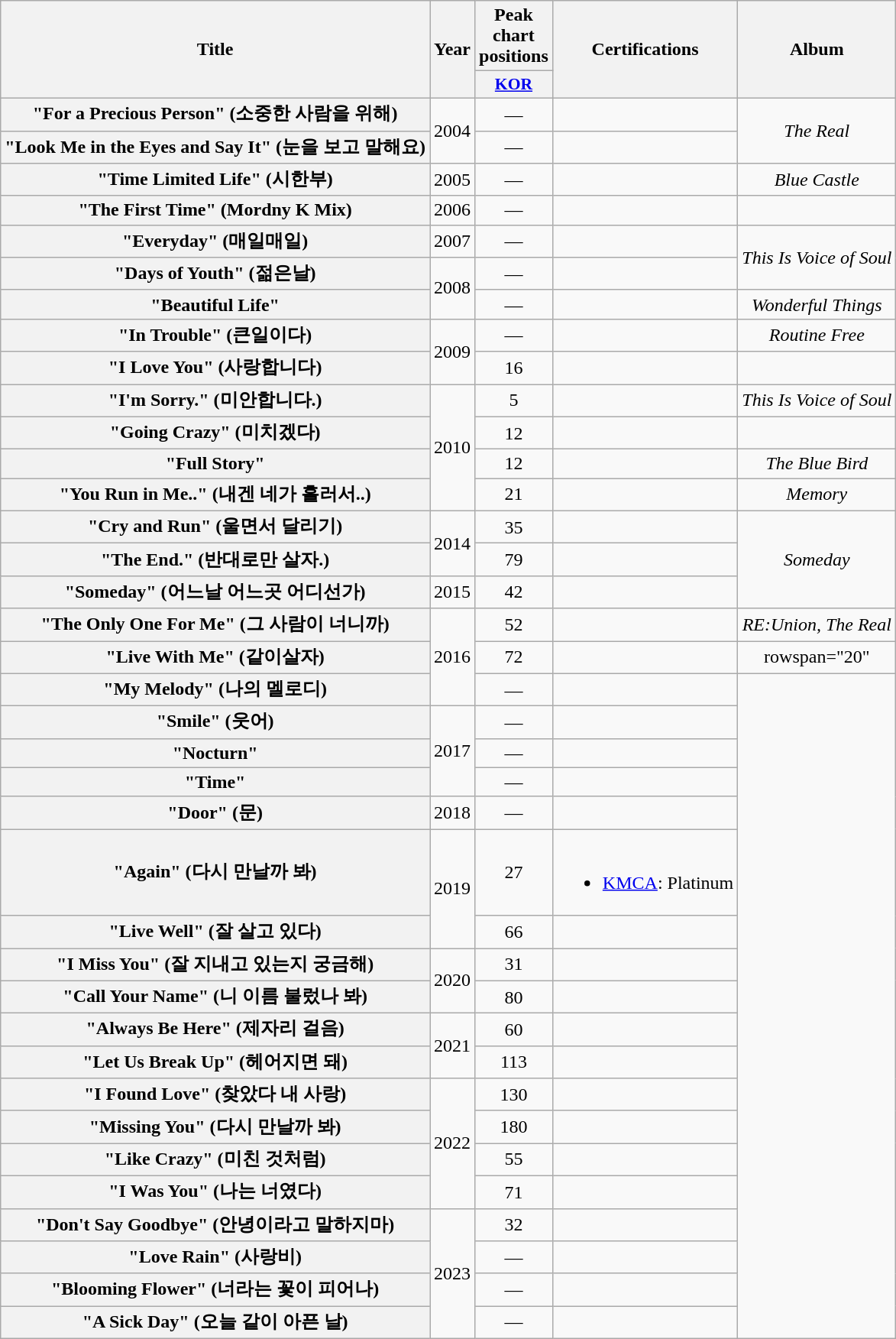<table class="wikitable plainrowheaders" style="text-align:center;">
<tr>
<th rowspan="2" scope="col">Title</th>
<th rowspan="2" scope="col">Year</th>
<th colspan="1" scope="col">Peak chart positions</th>
<th rowspan="2">Certifications</th>
<th rowspan="2">Album</th>
</tr>
<tr>
<th scope="col" style="width:3.5em;font-size:90%;"><a href='#'>KOR</a><br></th>
</tr>
<tr>
<th scope="row">"For a Precious Person" (소중한 사람을 위해)</th>
<td rowspan="2">2004</td>
<td>—</td>
<td></td>
<td rowspan="2"><em>The Real</em></td>
</tr>
<tr>
<th scope="row">"Look Me in the Eyes and Say It" (눈을 보고 말해요)</th>
<td>—</td>
<td></td>
</tr>
<tr>
<th scope="row">"Time Limited Life" (시한부)</th>
<td>2005</td>
<td>—</td>
<td></td>
<td><em>Blue Castle</em></td>
</tr>
<tr>
<th scope="row">"The First Time" (Mordny K Mix) </th>
<td>2006</td>
<td>—</td>
<td></td>
<td></td>
</tr>
<tr>
<th scope="row">"Everyday" (매일매일)</th>
<td>2007</td>
<td>—</td>
<td></td>
<td rowspan="2"><em>This Is Voice of Soul</em></td>
</tr>
<tr>
<th scope="row">"Days of Youth" (젊은날)</th>
<td rowspan="2">2008</td>
<td>—</td>
<td></td>
</tr>
<tr>
<th scope="row">"Beautiful Life"</th>
<td>—</td>
<td></td>
<td><em>Wonderful Things</em></td>
</tr>
<tr>
<th scope="row">"In Trouble" (큰일이다)</th>
<td rowspan="2">2009</td>
<td>—</td>
<td></td>
<td><em>Routine Free</em></td>
</tr>
<tr>
<th scope="row">"I Love You" (사랑합니다) </th>
<td>16</td>
<td></td>
<td></td>
</tr>
<tr>
<th scope="row">"I'm Sorry." (미안합니다.)</th>
<td rowspan="4">2010</td>
<td>5</td>
<td></td>
<td><em>This Is Voice of Soul</em></td>
</tr>
<tr>
<th scope="row">"Going Crazy" (미치겠다) </th>
<td>12</td>
<td></td>
<td></td>
</tr>
<tr>
<th scope="row">"Full Story"</th>
<td>12</td>
<td></td>
<td><em>The Blue Bird</em></td>
</tr>
<tr>
<th scope="row">"You Run in Me.." (내겐 네가 흘러서..)</th>
<td>21</td>
<td></td>
<td><em>Memory</em></td>
</tr>
<tr>
<th scope="row">"Cry and Run" (울면서 달리기)</th>
<td rowspan="2">2014</td>
<td>35</td>
<td></td>
<td rowspan="3"><em>Someday</em></td>
</tr>
<tr>
<th scope="row">"The End." (반대로만 살자.) </th>
<td>79</td>
<td></td>
</tr>
<tr>
<th scope="row">"Someday" (어느날 어느곳 어디선가)</th>
<td>2015</td>
<td>42</td>
<td></td>
</tr>
<tr>
<th scope="row">"The Only One For Me" (그 사람이 너니까)</th>
<td rowspan="3">2016</td>
<td>52</td>
<td></td>
<td><em>RE:Union, The Real</em></td>
</tr>
<tr>
<th scope="row">"Live With Me" (같이살자)</th>
<td>72</td>
<td></td>
<td>rowspan="20" </td>
</tr>
<tr>
<th scope="row">"My Melody" (나의 멜로디)</th>
<td>—</td>
<td></td>
</tr>
<tr>
<th scope="row">"Smile" (웃어)</th>
<td rowspan="3">2017</td>
<td>—</td>
<td></td>
</tr>
<tr>
<th scope="row">"Nocturn"</th>
<td>—</td>
<td></td>
</tr>
<tr>
<th scope="row">"Time"</th>
<td>—</td>
<td></td>
</tr>
<tr>
<th scope="row">"Door" (문)</th>
<td>2018</td>
<td>—</td>
<td></td>
</tr>
<tr>
<th scope="row">"Again" (다시 만날까 봐)</th>
<td rowspan="2">2019</td>
<td>27</td>
<td><br><ul><li><a href='#'>KMCA</a>: Platinum </li></ul></td>
</tr>
<tr>
<th scope="row">"Live Well" (잘 살고 있다)</th>
<td>66</td>
<td></td>
</tr>
<tr>
<th scope="row">"I Miss You" (잘 지내고 있는지 궁금해)</th>
<td rowspan="2">2020</td>
<td>31</td>
<td></td>
</tr>
<tr>
<th scope="row">"Call Your Name" (니 이름 불렀나 봐)</th>
<td>80</td>
<td></td>
</tr>
<tr>
<th scope="row">"Always Be Here" (제자리 걸음)</th>
<td rowspan="2">2021</td>
<td>60</td>
<td></td>
</tr>
<tr>
<th scope="row">"Let Us Break Up" (헤어지면 돼)</th>
<td>113</td>
<td></td>
</tr>
<tr>
<th scope="row">"I Found Love" (찾았다 내 사랑)</th>
<td rowspan="4">2022</td>
<td>130</td>
<td></td>
</tr>
<tr>
<th scope="row">"Missing You" (다시 만날까 봐) </th>
<td>180</td>
<td></td>
</tr>
<tr>
<th scope="row">"Like Crazy" (미친 것처럼)</th>
<td>55</td>
<td></td>
</tr>
<tr>
<th scope="row">"I Was You" (나는 너였다)</th>
<td>71</td>
<td></td>
</tr>
<tr>
<th scope="row">"Don't Say Goodbye" (안녕이라고 말하지마)</th>
<td rowspan="4">2023</td>
<td>32</td>
<td></td>
</tr>
<tr>
<th scope="row">"Love Rain" (사랑비)</th>
<td>—</td>
<td></td>
</tr>
<tr>
<th scope="row">"Blooming Flower" (너라는 꽃이 피어나)</th>
<td>—</td>
<td></td>
</tr>
<tr>
<th scope="row">"A Sick Day" (오늘 같이 아픈 날)</th>
<td>—</td>
<td></td>
</tr>
</table>
